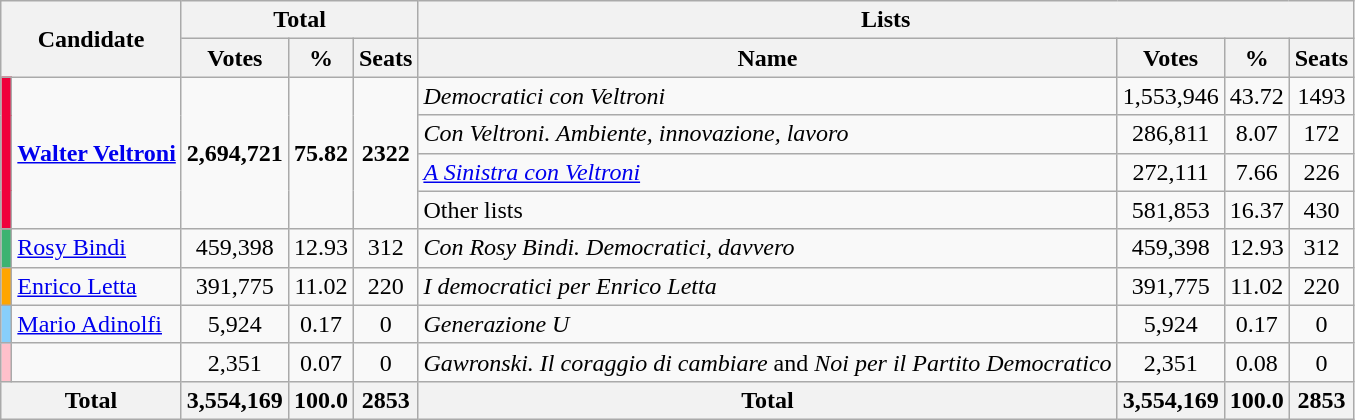<table class="wikitable">
<tr>
<th rowspan="2" colspan="2">Candidate</th>
<th colspan="3">Total</th>
<th colspan="4">Lists</th>
</tr>
<tr>
<th>Votes</th>
<th>%</th>
<th>Seats</th>
<th>Name</th>
<th>Votes</th>
<th>%</th>
<th>Seats</th>
</tr>
<tr>
<td rowspan="4" bgcolor="#F0003B"></td>
<td rowspan="4"><strong><a href='#'>Walter Veltroni</a></strong></td>
<td rowspan="4" style="text-align:center;"><strong>2,694,721</strong></td>
<td rowspan="4" style="text-align:center;"><strong>75.82</strong></td>
<td rowspan="4" style="text-align:center;"><strong>2322</strong></td>
<td><em>Democratici con Veltroni</em></td>
<td style="text-align:center;">1,553,946</td>
<td style="text-align:center;">43.72</td>
<td style="text-align:center;">1493</td>
</tr>
<tr>
<td><em>Con Veltroni. Ambiente, innovazione, lavoro</em></td>
<td style="text-align:center;">286,811</td>
<td style="text-align:center;">8.07</td>
<td style="text-align:center;">172</td>
</tr>
<tr>
<td><em><a href='#'>A Sinistra con Veltroni</a></em></td>
<td style="text-align:center;">272,111</td>
<td style="text-align:center;">7.66</td>
<td style="text-align:center;">226</td>
</tr>
<tr>
<td>Other lists</td>
<td style="text-align:center;">581,853</td>
<td style="text-align:center;">16.37</td>
<td style="text-align:center;">430</td>
</tr>
<tr>
<td bgcolor="#3CB371"></td>
<td><a href='#'>Rosy Bindi</a></td>
<td style="text-align:center;">459,398</td>
<td style="text-align:center;">12.93</td>
<td style="text-align:center;">312</td>
<td><em>Con Rosy Bindi. Democratici, davvero</em></td>
<td style="text-align:center;">459,398</td>
<td style="text-align:center;">12.93</td>
<td style="text-align:center;">312</td>
</tr>
<tr>
<td bgcolor="orange"></td>
<td><a href='#'>Enrico Letta</a></td>
<td style="text-align:center;">391,775</td>
<td style="text-align:center;">11.02</td>
<td style="text-align:center;">220</td>
<td><em>I democratici per Enrico Letta</em></td>
<td style="text-align:center;">391,775</td>
<td style="text-align:center;">11.02</td>
<td style="text-align:center;">220</td>
</tr>
<tr>
<td bgcolor="lightskyblue"></td>
<td><a href='#'>Mario Adinolfi</a></td>
<td style="text-align:center;">5,924</td>
<td style="text-align:center;">0.17</td>
<td style="text-align:center;">0</td>
<td><em>Generazione U</em></td>
<td style="text-align:center;">5,924</td>
<td style="text-align:center;">0.17</td>
<td style="text-align:center;">0</td>
</tr>
<tr>
<td bgcolor="pink"></td>
<td></td>
<td style="text-align:center;">2,351</td>
<td style="text-align:center;">0.07</td>
<td style="text-align:center;">0</td>
<td><em>Gawronski. Il coraggio di cambiare</em> and <em>Noi per il Partito Democratico </em></td>
<td style="text-align:center;">2,351</td>
<td style="text-align:center;">0.08</td>
<td style="text-align:center;">0</td>
</tr>
<tr>
<th colspan="2">Total</th>
<th style="text-align:center;">3,554,169</th>
<th style="text-align:center;">100.0</th>
<th style="text-align:center;">2853</th>
<th>Total</th>
<th style="text-align:center;">3,554,169</th>
<th style="text-align:center;">100.0</th>
<th style="text-align:center;">2853</th>
</tr>
</table>
